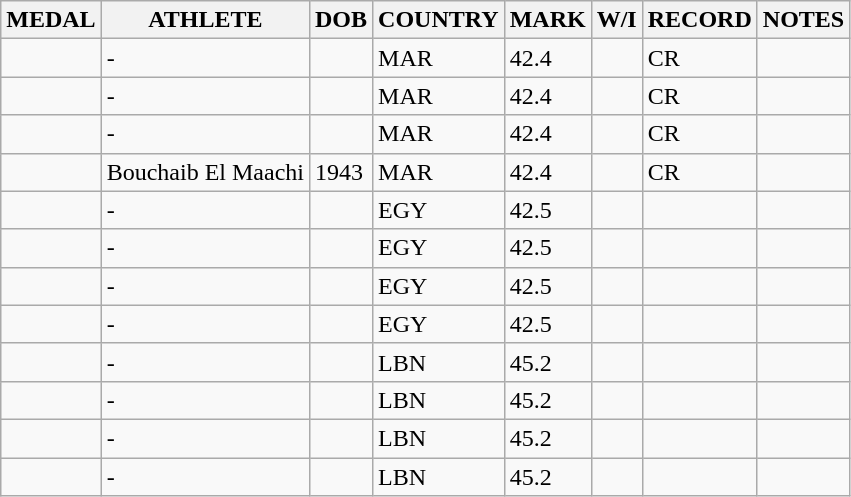<table class="wikitable">
<tr>
<th>MEDAL</th>
<th>ATHLETE</th>
<th>DOB</th>
<th>COUNTRY</th>
<th>MARK</th>
<th>W/I</th>
<th>RECORD</th>
<th>NOTES</th>
</tr>
<tr>
<td></td>
<td>-</td>
<td></td>
<td>MAR</td>
<td>42.4</td>
<td></td>
<td>CR</td>
<td></td>
</tr>
<tr>
<td></td>
<td>-</td>
<td></td>
<td>MAR</td>
<td>42.4</td>
<td></td>
<td>CR</td>
<td></td>
</tr>
<tr>
<td></td>
<td>-</td>
<td></td>
<td>MAR</td>
<td>42.4</td>
<td></td>
<td>CR</td>
<td></td>
</tr>
<tr>
<td></td>
<td>Bouchaib El Maachi</td>
<td>1943</td>
<td>MAR</td>
<td>42.4</td>
<td></td>
<td>CR</td>
<td></td>
</tr>
<tr>
<td></td>
<td>-</td>
<td></td>
<td>EGY</td>
<td>42.5</td>
<td></td>
<td></td>
<td></td>
</tr>
<tr>
<td></td>
<td>-</td>
<td></td>
<td>EGY</td>
<td>42.5</td>
<td></td>
<td></td>
<td></td>
</tr>
<tr>
<td></td>
<td>-</td>
<td></td>
<td>EGY</td>
<td>42.5</td>
<td></td>
<td></td>
<td></td>
</tr>
<tr>
<td></td>
<td>-</td>
<td></td>
<td>EGY</td>
<td>42.5</td>
<td></td>
<td></td>
<td></td>
</tr>
<tr>
<td></td>
<td>-</td>
<td></td>
<td>LBN</td>
<td>45.2</td>
<td></td>
<td></td>
<td></td>
</tr>
<tr>
<td></td>
<td>-</td>
<td></td>
<td>LBN</td>
<td>45.2</td>
<td></td>
<td></td>
<td></td>
</tr>
<tr>
<td></td>
<td>-</td>
<td></td>
<td>LBN</td>
<td>45.2</td>
<td></td>
<td></td>
<td></td>
</tr>
<tr>
<td></td>
<td>-</td>
<td></td>
<td>LBN</td>
<td>45.2</td>
<td></td>
<td></td>
<td></td>
</tr>
</table>
